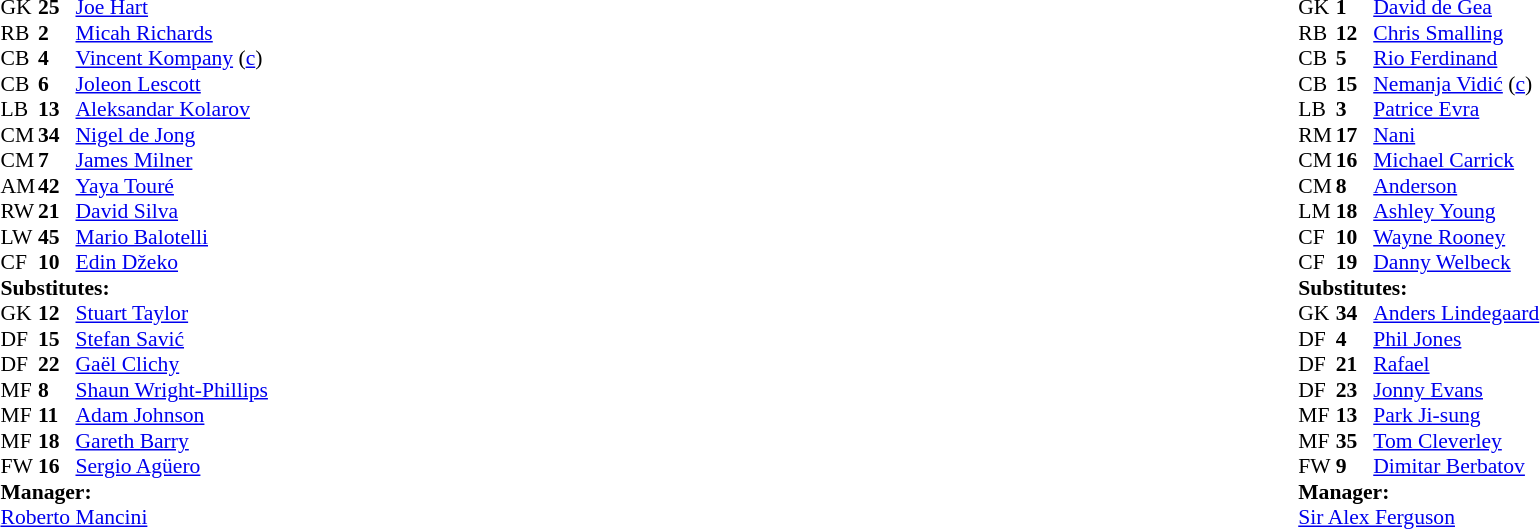<table style="width:100%">
<tr>
<td style="vertical-align:top; width:50%"><br><table style="font-size: 90%" cellspacing="0" cellpadding="0">
<tr>
<td colspan="4"></td>
</tr>
<tr>
<th width=25></th>
<th width=25></th>
</tr>
<tr>
<td>GK</td>
<td><strong>25</strong></td>
<td> <a href='#'>Joe Hart</a></td>
</tr>
<tr>
<td>RB</td>
<td><strong>2</strong></td>
<td> <a href='#'>Micah Richards</a></td>
<td></td>
</tr>
<tr>
<td>CB</td>
<td><strong>4</strong></td>
<td> <a href='#'>Vincent Kompany</a> (<a href='#'>c</a>)</td>
</tr>
<tr>
<td>CB</td>
<td><strong>6</strong></td>
<td> <a href='#'>Joleon Lescott</a></td>
</tr>
<tr>
<td>LB</td>
<td><strong>13</strong></td>
<td> <a href='#'>Aleksandar Kolarov</a></td>
<td></td>
<td></td>
</tr>
<tr>
<td>CM</td>
<td><strong>34</strong></td>
<td> <a href='#'>Nigel de Jong</a></td>
</tr>
<tr>
<td>CM</td>
<td><strong>7</strong></td>
<td> <a href='#'>James Milner</a></td>
<td></td>
<td></td>
</tr>
<tr>
<td>AM</td>
<td><strong>42</strong></td>
<td> <a href='#'>Yaya Touré</a></td>
<td></td>
</tr>
<tr>
<td>RW</td>
<td><strong>21</strong></td>
<td> <a href='#'>David Silva</a></td>
</tr>
<tr>
<td>LW</td>
<td><strong>45</strong></td>
<td> <a href='#'>Mario Balotelli</a></td>
<td></td>
<td></td>
</tr>
<tr>
<td>CF</td>
<td><strong>10</strong></td>
<td> <a href='#'>Edin Džeko</a></td>
<td></td>
</tr>
<tr>
<td colspan=3><strong>Substitutes:</strong></td>
</tr>
<tr>
<td>GK</td>
<td><strong>12</strong></td>
<td> <a href='#'>Stuart Taylor</a></td>
</tr>
<tr>
<td>DF</td>
<td><strong>15</strong></td>
<td> <a href='#'>Stefan Savić</a></td>
</tr>
<tr>
<td>DF</td>
<td><strong>22</strong></td>
<td> <a href='#'>Gaël Clichy</a></td>
<td></td>
<td></td>
</tr>
<tr>
<td>MF</td>
<td><strong>8</strong></td>
<td> <a href='#'>Shaun Wright-Phillips</a></td>
</tr>
<tr>
<td>MF</td>
<td><strong>11</strong></td>
<td> <a href='#'>Adam Johnson</a></td>
<td></td>
<td></td>
</tr>
<tr>
<td>MF</td>
<td><strong>18</strong></td>
<td> <a href='#'>Gareth Barry</a></td>
<td></td>
<td></td>
</tr>
<tr>
<td>FW</td>
<td><strong>16</strong></td>
<td> <a href='#'>Sergio Agüero</a></td>
</tr>
<tr>
<td colspan=3><strong>Manager:</strong></td>
</tr>
<tr>
<td colspan=4> <a href='#'>Roberto Mancini</a></td>
</tr>
</table>
</td>
<td style="vertical-align:top"></td>
<td style="vertical-align:top; width:50%"><br><table cellspacing="0" cellpadding="0" style="font-size:90%; margin:auto">
<tr>
<td colspan="4"></td>
</tr>
<tr>
<th width=25></th>
<th width=25></th>
</tr>
<tr>
<td>GK</td>
<td><strong>1</strong></td>
<td> <a href='#'>David de Gea</a></td>
</tr>
<tr>
<td>RB</td>
<td><strong>12</strong></td>
<td> <a href='#'>Chris Smalling</a></td>
</tr>
<tr>
<td>CB</td>
<td><strong>5</strong></td>
<td> <a href='#'>Rio Ferdinand</a></td>
<td></td>
<td></td>
</tr>
<tr>
<td>CB</td>
<td><strong>15</strong></td>
<td> <a href='#'>Nemanja Vidić</a> (<a href='#'>c</a>)</td>
<td></td>
<td></td>
</tr>
<tr>
<td>LB</td>
<td><strong>3</strong></td>
<td> <a href='#'>Patrice Evra</a></td>
<td></td>
<td></td>
</tr>
<tr>
<td>RM</td>
<td><strong>17</strong></td>
<td> <a href='#'>Nani</a></td>
</tr>
<tr>
<td>CM</td>
<td><strong>16</strong></td>
<td> <a href='#'>Michael Carrick</a></td>
<td></td>
<td></td>
</tr>
<tr>
<td>CM</td>
<td><strong>8</strong></td>
<td> <a href='#'>Anderson</a></td>
<td></td>
</tr>
<tr>
<td>LM</td>
<td><strong>18</strong></td>
<td> <a href='#'>Ashley Young</a></td>
</tr>
<tr>
<td>CF</td>
<td><strong>10</strong></td>
<td> <a href='#'>Wayne Rooney</a></td>
</tr>
<tr>
<td>CF</td>
<td><strong>19</strong></td>
<td> <a href='#'>Danny Welbeck</a></td>
<td></td>
<td></td>
</tr>
<tr>
<td colspan=3><strong>Substitutes:</strong></td>
</tr>
<tr>
<td>GK</td>
<td><strong>34</strong></td>
<td> <a href='#'>Anders Lindegaard</a></td>
</tr>
<tr>
<td>DF</td>
<td><strong>4</strong></td>
<td> <a href='#'>Phil Jones</a></td>
<td></td>
<td></td>
</tr>
<tr>
<td>DF</td>
<td><strong>21</strong></td>
<td> <a href='#'>Rafael</a></td>
<td></td>
<td></td>
</tr>
<tr>
<td>DF</td>
<td><strong>23</strong></td>
<td> <a href='#'>Jonny Evans</a></td>
<td></td>
<td></td>
</tr>
<tr>
<td>MF</td>
<td><strong>13</strong></td>
<td> <a href='#'>Park Ji-sung</a></td>
</tr>
<tr>
<td>MF</td>
<td><strong>35</strong></td>
<td> <a href='#'>Tom Cleverley</a></td>
<td></td>
<td></td>
</tr>
<tr>
<td>FW</td>
<td><strong>9</strong></td>
<td> <a href='#'>Dimitar Berbatov</a></td>
<td></td>
<td></td>
</tr>
<tr>
<td colspan=3><strong>Manager:</strong></td>
</tr>
<tr>
<td colspan=4> <a href='#'>Sir Alex Ferguson</a></td>
</tr>
</table>
</td>
</tr>
</table>
